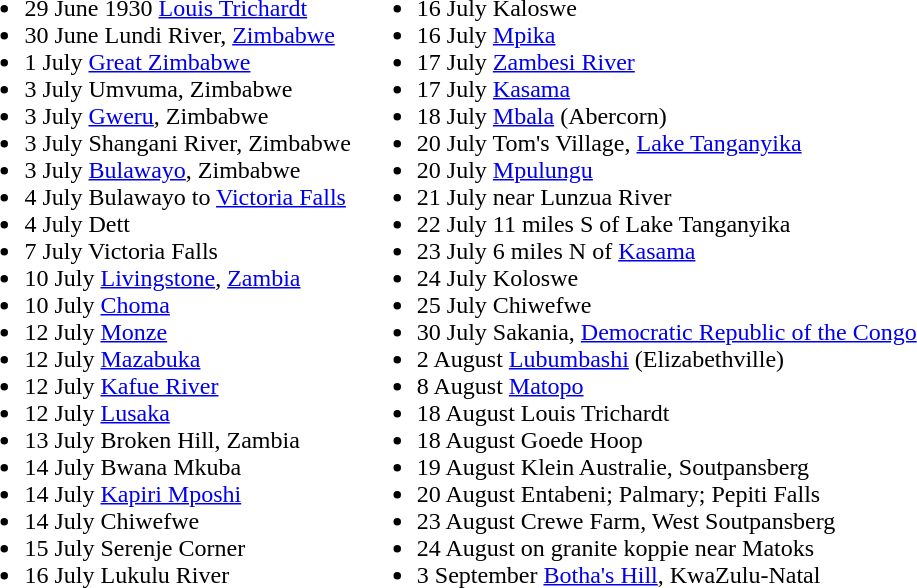<table>
<tr>
<td valign="top"><br><ul><li>29 June 1930 <a href='#'>Louis Trichardt</a></li><li>30 June Lundi River, <a href='#'>Zimbabwe</a></li><li>1 July <a href='#'>Great Zimbabwe</a></li><li>3 July Umvuma, Zimbabwe</li><li>3 July <a href='#'>Gweru</a>, Zimbabwe</li><li>3 July Shangani River, Zimbabwe</li><li>3 July <a href='#'>Bulawayo</a>, Zimbabwe</li><li>4 July Bulawayo to <a href='#'>Victoria Falls</a></li><li>4 July Dett</li><li>7 July Victoria Falls</li><li>10 July <a href='#'>Livingstone</a>, <a href='#'>Zambia</a></li><li>10 July <a href='#'>Choma</a></li><li>12 July <a href='#'>Monze</a></li><li>12 July <a href='#'>Mazabuka</a></li><li>12 July <a href='#'>Kafue River</a></li><li>12 July <a href='#'>Lusaka</a></li><li>13 July Broken Hill, Zambia</li><li>14 July Bwana Mkuba</li><li>14 July <a href='#'>Kapiri Mposhi</a></li><li>14 July Chiwefwe</li><li>15 July Serenje Corner</li><li>16 July Lukulu River</li></ul></td>
<td valign="top"><br><ul><li>16 July Kaloswe</li><li>16 July <a href='#'>Mpika</a></li><li>17 July <a href='#'>Zambesi River</a></li><li>17 July <a href='#'>Kasama</a></li><li>18 July <a href='#'>Mbala</a> (Abercorn)</li><li>20 July Tom's Village, <a href='#'>Lake Tanganyika</a></li><li>20 July <a href='#'>Mpulungu</a></li><li>21 July near Lunzua River</li><li>22 July 11 miles S of Lake Tanganyika</li><li>23 July 6 miles N of <a href='#'>Kasama</a></li><li>24 July Koloswe</li><li>25 July Chiwefwe</li><li>30 July Sakania, <a href='#'>Democratic Republic of the Congo</a></li><li>2 August <a href='#'>Lubumbashi</a> (Elizabethville)</li><li>8 August <a href='#'>Matopo</a></li><li>18 August Louis Trichardt</li><li>18 August Goede Hoop</li><li>19 August Klein Australie, Soutpansberg</li><li>20 August Entabeni; Palmary; Pepiti Falls</li><li>23 August Crewe Farm, West Soutpansberg</li><li>24 August on granite koppie near Matoks</li><li>3 September <a href='#'>Botha's Hill</a>, KwaZulu-Natal</li></ul></td>
</tr>
</table>
